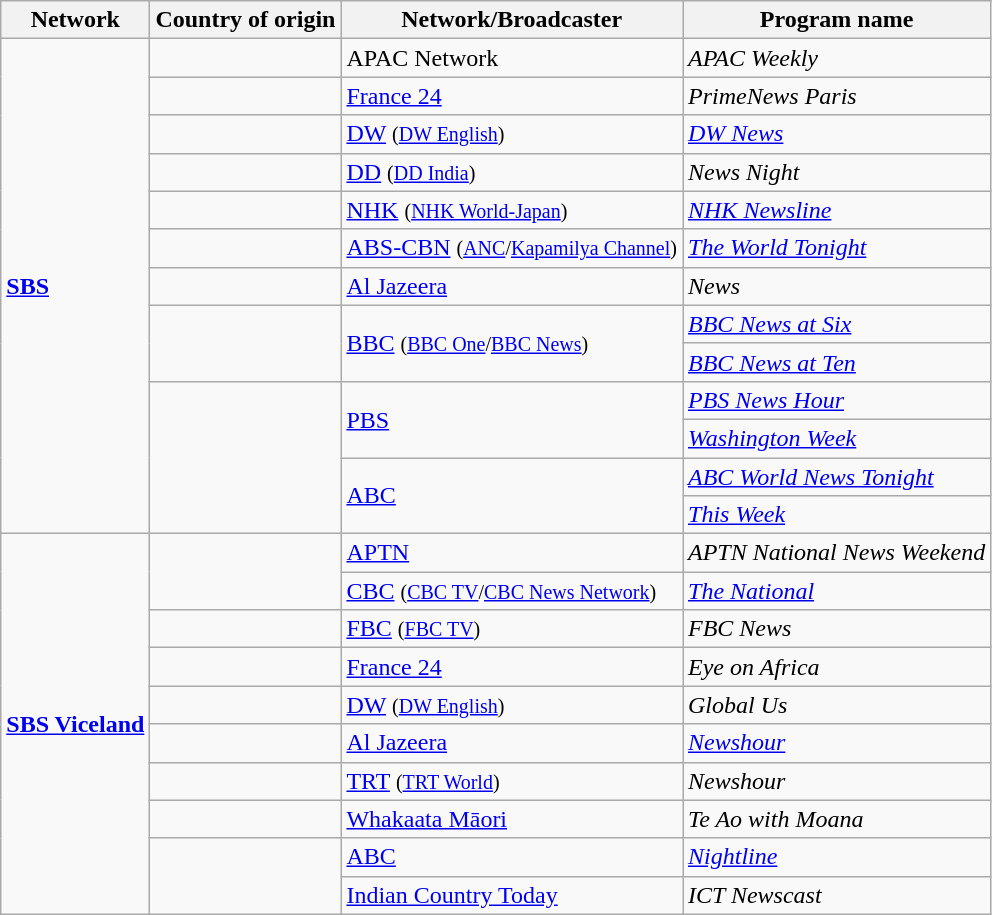<table class="wikitable">
<tr>
<th>Network</th>
<th>Country of origin</th>
<th>Network/Broadcaster</th>
<th>Program name</th>
</tr>
<tr>
<td rowspan="13"><strong><a href='#'>SBS</a></strong></td>
<td></td>
<td>APAC Network</td>
<td><em>APAC Weekly</em></td>
</tr>
<tr>
<td></td>
<td><a href='#'>France 24</a></td>
<td><em>PrimeNews Paris</em></td>
</tr>
<tr>
<td></td>
<td><a href='#'>DW</a> <small>(<a href='#'>DW English</a>)</small></td>
<td><em><a href='#'>DW News</a></em></td>
</tr>
<tr>
<td></td>
<td><a href='#'>DD</a> <small>(<a href='#'>DD India</a>)</small></td>
<td><em>News Night</em></td>
</tr>
<tr>
<td></td>
<td><a href='#'>NHK</a> <small>(<a href='#'>NHK World-Japan</a>)</small></td>
<td><em><a href='#'>NHK Newsline</a></em></td>
</tr>
<tr>
<td></td>
<td><a href='#'>ABS-CBN</a> <small>(<a href='#'>ANC</a>/<a href='#'>Kapamilya Channel</a>)</small></td>
<td><em><a href='#'>The World Tonight</a></em></td>
</tr>
<tr>
<td></td>
<td><a href='#'>Al Jazeera</a></td>
<td><em>News</em></td>
</tr>
<tr>
<td rowspan="2"></td>
<td rowspan="2"><a href='#'>BBC</a> <small>(<a href='#'>BBC One</a>/<a href='#'>BBC News</a>)</small></td>
<td><em><a href='#'>BBC News at Six</a></em></td>
</tr>
<tr>
<td><em><a href='#'>BBC News at Ten</a></em></td>
</tr>
<tr>
<td rowspan="4"></td>
<td rowspan="2"><a href='#'>PBS</a></td>
<td><em><a href='#'>PBS News Hour</a></em></td>
</tr>
<tr>
<td><em><a href='#'>Washington Week</a></em></td>
</tr>
<tr>
<td rowspan="2"><a href='#'>ABC</a></td>
<td><em><a href='#'>ABC World News Tonight</a></em></td>
</tr>
<tr>
<td><em><a href='#'>This Week</a></em></td>
</tr>
<tr>
<td rowspan="10"><strong><a href='#'>SBS Viceland</a></strong></td>
<td rowspan="2"></td>
<td><a href='#'>APTN</a></td>
<td><em>APTN National News Weekend</em></td>
</tr>
<tr>
<td><a href='#'>CBC</a> <small>(<a href='#'>CBC TV</a>/<a href='#'>CBC News Network</a>)</small></td>
<td><em><a href='#'>The National</a></em></td>
</tr>
<tr>
<td></td>
<td><a href='#'>FBC</a> <small>(<a href='#'>FBC TV</a>)</small></td>
<td><em>FBC News</em></td>
</tr>
<tr>
<td></td>
<td><a href='#'>France 24</a></td>
<td><em>Eye on Africa</em></td>
</tr>
<tr>
<td></td>
<td><a href='#'>DW</a> <small>(<a href='#'>DW English</a>)</small></td>
<td><em>Global Us</em></td>
</tr>
<tr>
<td></td>
<td><a href='#'>Al Jazeera</a></td>
<td><em><a href='#'>Newshour</a></em></td>
</tr>
<tr>
<td></td>
<td><a href='#'>TRT</a> <small>(<a href='#'>TRT World</a>)</small></td>
<td><em>Newshour</em></td>
</tr>
<tr>
<td></td>
<td><a href='#'>Whakaata Māori</a></td>
<td><em>Te Ao with Moana</em></td>
</tr>
<tr>
<td rowspan="2"></td>
<td><a href='#'>ABC</a></td>
<td><em><a href='#'>Nightline</a></em></td>
</tr>
<tr>
<td><a href='#'>Indian Country Today</a></td>
<td><em>ICT Newscast</em></td>
</tr>
</table>
